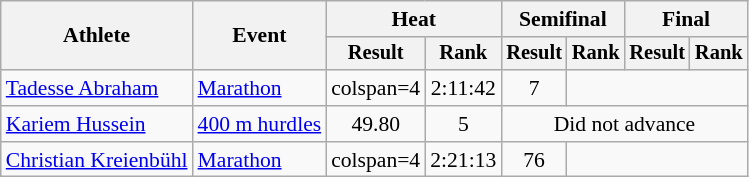<table class="wikitable" style="font-size:90%">
<tr>
<th rowspan="2">Athlete</th>
<th rowspan="2">Event</th>
<th colspan="2">Heat</th>
<th colspan="2">Semifinal</th>
<th colspan="2">Final</th>
</tr>
<tr style="font-size:95%">
<th>Result</th>
<th>Rank</th>
<th>Result</th>
<th>Rank</th>
<th>Result</th>
<th>Rank</th>
</tr>
<tr align=center>
<td align=left><a href='#'>Tadesse Abraham</a></td>
<td align=left><a href='#'>Marathon</a></td>
<td>colspan=4 </td>
<td>2:11:42</td>
<td>7</td>
</tr>
<tr align=center>
<td align=left><a href='#'>Kariem Hussein</a></td>
<td align=left><a href='#'>400 m hurdles</a></td>
<td>49.80</td>
<td>5</td>
<td colspan=4>Did not advance</td>
</tr>
<tr align=center>
<td align=left><a href='#'>Christian Kreienbühl</a></td>
<td align=left><a href='#'>Marathon</a></td>
<td>colspan=4 </td>
<td>2:21:13</td>
<td>76</td>
</tr>
</table>
